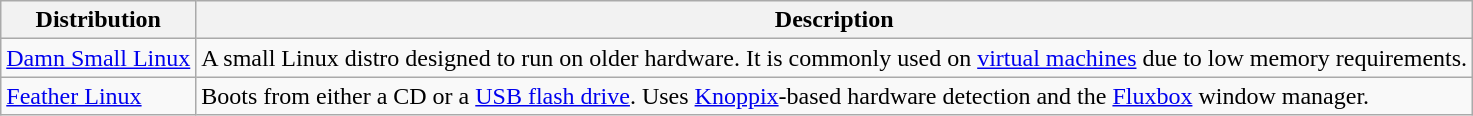<table class="wikitable">
<tr>
<th>Distribution</th>
<th>Description</th>
</tr>
<tr>
<td><a href='#'>Damn Small Linux</a></td>
<td>A small Linux distro designed to run on older hardware. It is commonly used on <a href='#'>virtual machines</a> due to low memory requirements.</td>
</tr>
<tr>
<td><a href='#'>Feather Linux</a></td>
<td>Boots from either a CD or a <a href='#'>USB flash drive</a>. Uses <a href='#'>Knoppix</a>-based hardware detection and the <a href='#'>Fluxbox</a> window manager.</td>
</tr>
</table>
